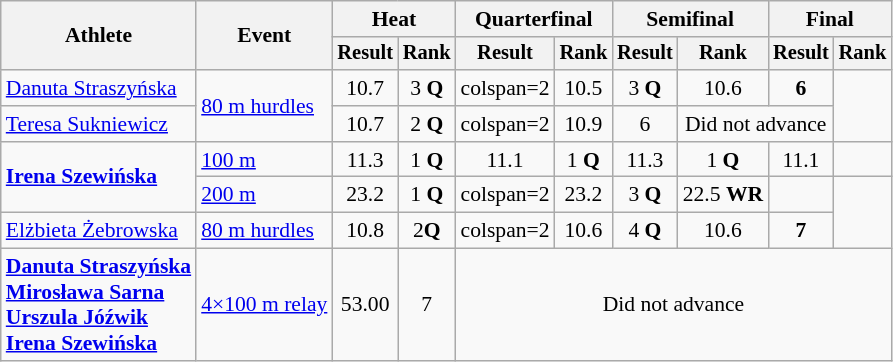<table class="wikitable" style="font-size:90%">
<tr>
<th rowspan="2">Athlete</th>
<th rowspan="2">Event</th>
<th colspan="2">Heat</th>
<th colspan="2">Quarterfinal</th>
<th colspan="2">Semifinal</th>
<th colspan="2">Final</th>
</tr>
<tr style="font-size:95%">
<th>Result</th>
<th>Rank</th>
<th>Result</th>
<th>Rank</th>
<th>Result</th>
<th>Rank</th>
<th>Result</th>
<th>Rank</th>
</tr>
<tr align=center>
<td align=left><a href='#'>Danuta Straszyńska</a></td>
<td align=left  rowspan=2><a href='#'>80 m hurdles</a></td>
<td>10.7</td>
<td>3 <strong>Q</strong></td>
<td>colspan=2 </td>
<td>10.5</td>
<td>3 <strong>Q</strong></td>
<td>10.6</td>
<td><strong>6</strong></td>
</tr>
<tr align=center>
<td align=left><a href='#'>Teresa Sukniewicz</a></td>
<td>10.7</td>
<td>2 <strong>Q</strong></td>
<td>colspan=2 </td>
<td>10.9</td>
<td>6</td>
<td colspan=2>Did not advance</td>
</tr>
<tr align=center>
<td align=left rowspan=2><strong><a href='#'>Irena Szewińska</a></strong></td>
<td align=left><a href='#'>100 m</a></td>
<td>11.3</td>
<td>1 <strong>Q</strong></td>
<td>11.1</td>
<td>1 <strong>Q</strong></td>
<td>11.3</td>
<td>1 <strong>Q</strong></td>
<td>11.1</td>
<td></td>
</tr>
<tr align=center>
<td align=left><a href='#'>200 m</a></td>
<td>23.2</td>
<td>1 <strong>Q</strong></td>
<td>colspan=2 </td>
<td>23.2</td>
<td>3 <strong>Q</strong></td>
<td>22.5 <strong>WR</strong></td>
<td></td>
</tr>
<tr align=center>
<td align=left><a href='#'>Elżbieta Żebrowska</a></td>
<td align=left><a href='#'>80 m hurdles</a></td>
<td>10.8</td>
<td>2<strong>Q</strong></td>
<td>colspan=2 </td>
<td>10.6</td>
<td>4 <strong>Q</strong></td>
<td>10.6</td>
<td><strong>7</strong></td>
</tr>
<tr align=center>
<td align=left><strong><a href='#'>Danuta Straszyńska</a><br><a href='#'>Mirosława Sarna</a><br><a href='#'>Urszula Jóźwik</a><br><a href='#'>Irena Szewińska</a></strong></td>
<td align=left><a href='#'>4×100 m relay</a></td>
<td>53.00</td>
<td>7</td>
<td colspan=6>Did not advance</td>
</tr>
</table>
